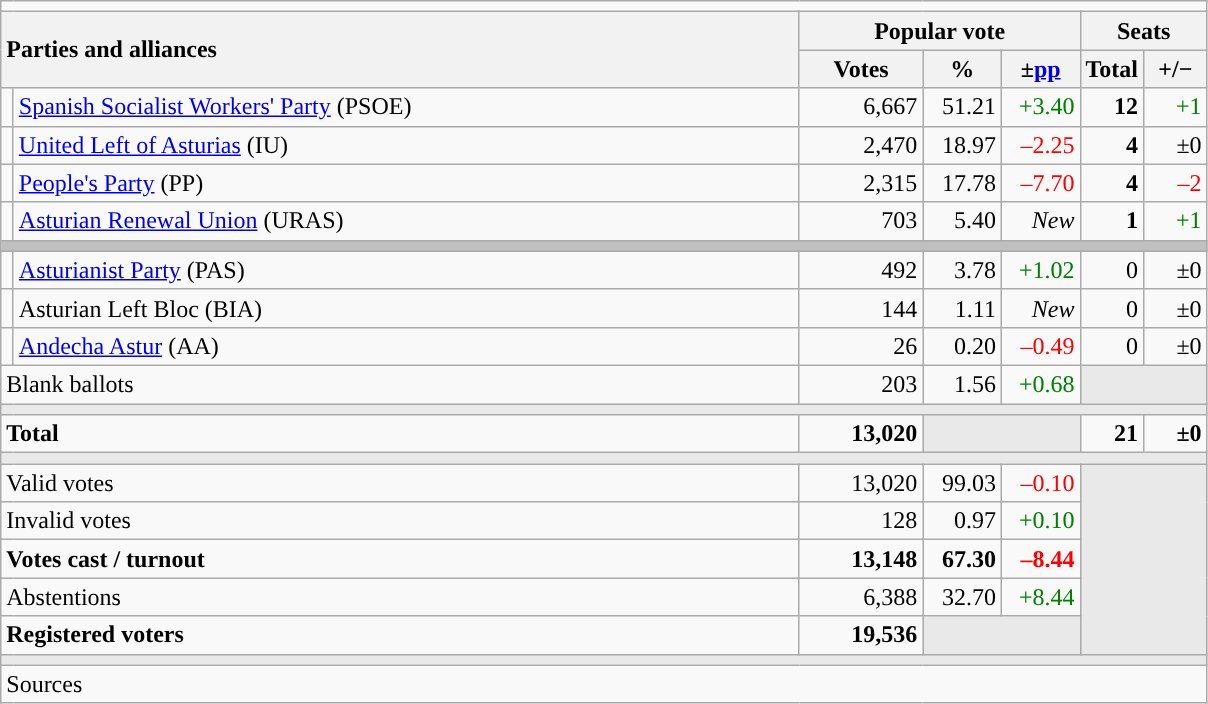<table class="wikitable" style="text-align:right;">
<tr>
<td colspan="7"></td>
</tr>
<tr>
<th style="text-align:left;" rowspan="2" colspan="2" width="525">Parties and alliances</th>
<th colspan="3">Popular vote</th>
<th colspan="2">Seats</th>
</tr>
<tr>
<th width="75">Votes</th>
<th width="45">%</th>
<th width="45">±<a href='#'>pp</a></th>
<th width="35">Total</th>
<th width="35">+/−</th>
</tr>
<tr>
<td width="1" style="color:inherit;background:"></td>
<td align="left"><a href='#'>Spanish Socialist Workers' Party</a> (PSOE)</td>
<td>6,667</td>
<td>51.21</td>
<td style="color:green;">+3.40</td>
<td><strong>12</strong></td>
<td style="color:green;">+1</td>
</tr>
<tr>
<td style="color:inherit;background:"></td>
<td align="left"><a href='#'>United Left of Asturias</a> (IU)</td>
<td>2,470</td>
<td>18.97</td>
<td style="color:red;">–2.25</td>
<td><strong>4</strong></td>
<td>±0</td>
</tr>
<tr>
<td style="color:inherit;background:"></td>
<td align="left"><a href='#'>People's Party</a> (PP)</td>
<td>2,315</td>
<td>17.78</td>
<td style="color:red;">–7.70</td>
<td><strong>4</strong></td>
<td style="color:red;">–2</td>
</tr>
<tr>
<td style="color:inherit;background:"></td>
<td align="left"><a href='#'>Asturian Renewal Union</a> (URAS)</td>
<td>703</td>
<td>5.40</td>
<td><em>New</em></td>
<td><strong>1</strong></td>
<td style="color:green;">+1</td>
</tr>
<tr>
<td colspan="7" bgcolor="#C0C0C0"></td>
</tr>
<tr>
<td style="color:inherit;background:"></td>
<td align="left"><a href='#'>Asturianist Party</a> (PAS)</td>
<td>492</td>
<td>3.78</td>
<td style="color:green;">+1.02</td>
<td>0</td>
<td>±0</td>
</tr>
<tr>
<td style="color:inherit;background:"></td>
<td align="left">Asturian Left Bloc (BIA)</td>
<td>144</td>
<td>1.11</td>
<td><em>New</em></td>
<td>0</td>
<td>±0</td>
</tr>
<tr>
<td style="color:inherit;background:"></td>
<td align="left"><a href='#'>Andecha Astur</a> (AA)</td>
<td>26</td>
<td>0.20</td>
<td style="color:red;">–0.49</td>
<td>0</td>
<td>±0</td>
</tr>
<tr>
<td align="left" colspan="2">Blank ballots</td>
<td>203</td>
<td>1.56</td>
<td style="color:green;">+0.68</td>
<td bgcolor="#E9E9E9" colspan="2"></td>
</tr>
<tr>
<td colspan="7" bgcolor="#E9E9E9"></td>
</tr>
<tr style="font-weight:bold;">
<td align="left" colspan="2">Total</td>
<td>13,020</td>
<td bgcolor="#E9E9E9" colspan="2"></td>
<td>21</td>
<td>±0</td>
</tr>
<tr>
<td colspan="7" bgcolor="#E9E9E9"></td>
</tr>
<tr>
<td align="left" colspan="2">Valid votes</td>
<td>13,020</td>
<td>99.03</td>
<td style="color:red;">–0.10</td>
<td bgcolor="#E9E9E9" colspan="2" rowspan="5"></td>
</tr>
<tr>
<td align="left" colspan="2">Invalid votes</td>
<td>128</td>
<td>0.97</td>
<td style="color:green;">+0.10</td>
</tr>
<tr style="font-weight:bold;">
<td align="left" colspan="2">Votes cast / turnout</td>
<td>13,148</td>
<td>67.30</td>
<td style="color:red;">–8.44</td>
</tr>
<tr>
<td align="left" colspan="2">Abstentions</td>
<td>6,388</td>
<td>32.70</td>
<td style="color:green;">+8.44</td>
</tr>
<tr style="font-weight:bold;">
<td align="left" colspan="2">Registered voters</td>
<td>19,536</td>
<td bgcolor="#E9E9E9" colspan="2"></td>
</tr>
<tr>
<td colspan="7" bgcolor="#E9E9E9"></td>
</tr>
<tr>
<td align="left" colspan="7">Sources</td>
</tr>
</table>
